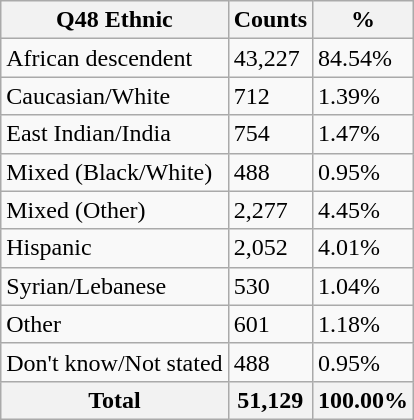<table class="wikitable sortable">
<tr>
<th>Q48 Ethnic</th>
<th>Counts</th>
<th>%</th>
</tr>
<tr>
<td>African descendent</td>
<td>43,227</td>
<td>84.54%</td>
</tr>
<tr>
<td>Caucasian/White</td>
<td>712</td>
<td>1.39%</td>
</tr>
<tr>
<td>East Indian/India</td>
<td>754</td>
<td>1.47%</td>
</tr>
<tr>
<td>Mixed (Black/White)</td>
<td>488</td>
<td>0.95%</td>
</tr>
<tr>
<td>Mixed (Other)</td>
<td>2,277</td>
<td>4.45%</td>
</tr>
<tr>
<td>Hispanic</td>
<td>2,052</td>
<td>4.01%</td>
</tr>
<tr>
<td>Syrian/Lebanese</td>
<td>530</td>
<td>1.04%</td>
</tr>
<tr>
<td>Other</td>
<td>601</td>
<td>1.18%</td>
</tr>
<tr>
<td>Don't know/Not stated</td>
<td>488</td>
<td>0.95%</td>
</tr>
<tr>
<th>Total</th>
<th>51,129</th>
<th>100.00%</th>
</tr>
</table>
